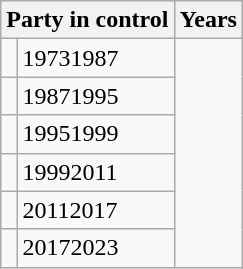<table class="wikitable">
<tr>
<th colspan="2">Party in control</th>
<th>Years</th>
</tr>
<tr>
<td></td>
<td>19731987</td>
</tr>
<tr>
<td></td>
<td>19871995</td>
</tr>
<tr>
<td></td>
<td>19951999</td>
</tr>
<tr>
<td></td>
<td>19992011</td>
</tr>
<tr>
<td></td>
<td>20112017</td>
</tr>
<tr>
<td></td>
<td>20172023</td>
</tr>
</table>
